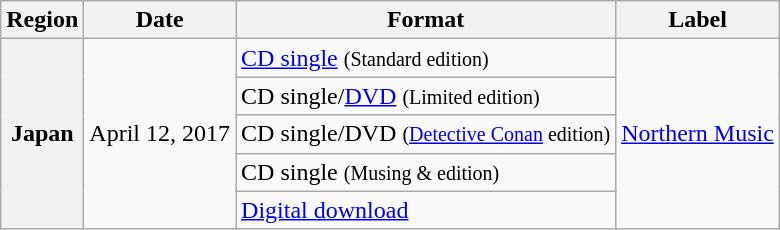<table class="wikitable sortable plainrowheaders">
<tr>
<th scope="col">Region</th>
<th scope="col">Date</th>
<th scope="col">Format</th>
<th scope="col">Label</th>
</tr>
<tr>
<th rowspan="5">Japan</th>
<td rowspan="5">April 12, 2017</td>
<td><a href='#'>CD single</a> <small>(Standard edition)</small></td>
<td rowspan="5"><a href='#'>Northern Music</a></td>
</tr>
<tr>
<td>CD single/<a href='#'>DVD</a> <small>(Limited edition)</small></td>
</tr>
<tr>
<td>CD single/DVD <small>(<a href='#'>Detective Conan</a> edition)</small></td>
</tr>
<tr>
<td>CD single <small>(Musing &  edition)</small></td>
</tr>
<tr>
<td><a href='#'>Digital download</a></td>
</tr>
</table>
